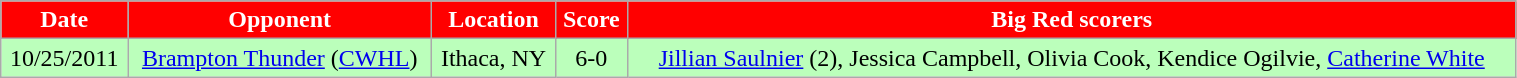<table class="wikitable" style="width:80%;">
<tr style="text-align:center; background:red; color:#fff;">
<td><strong>Date</strong></td>
<td><strong>Opponent</strong></td>
<td><strong>Location</strong></td>
<td><strong>Score</strong></td>
<td><strong>Big Red scorers</strong></td>
</tr>
<tr style="text-align:center; background:#bfb;">
<td>10/25/2011</td>
<td><a href='#'>Brampton Thunder</a> (<a href='#'>CWHL</a>)</td>
<td>Ithaca, NY</td>
<td>6-0</td>
<td><a href='#'>Jillian Saulnier</a> (2), Jessica Campbell, Olivia Cook, Kendice Ogilvie, <a href='#'>Catherine White</a></td>
</tr>
</table>
